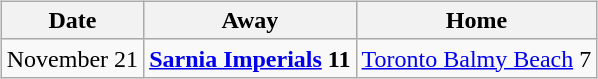<table cellspacing="10">
<tr>
<td valign="top"><br><table class="wikitable">
<tr>
<th>Date</th>
<th>Away</th>
<th>Home</th>
</tr>
<tr>
<td>November 21</td>
<td><strong><a href='#'>Sarnia Imperials</a> 11</strong></td>
<td><a href='#'>Toronto Balmy Beach</a> 7</td>
</tr>
</table>
</td>
</tr>
</table>
